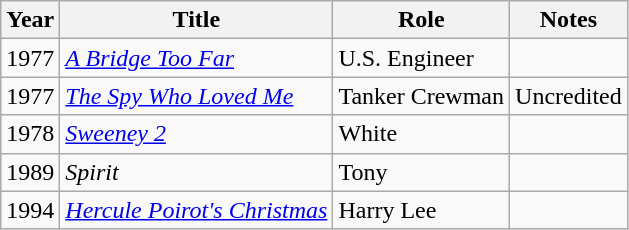<table class="wikitable">
<tr>
<th>Year</th>
<th>Title</th>
<th>Role</th>
<th>Notes</th>
</tr>
<tr>
<td>1977</td>
<td><em><a href='#'>A Bridge Too Far</a></em></td>
<td>U.S. Engineer</td>
<td></td>
</tr>
<tr>
<td>1977</td>
<td><em><a href='#'>The Spy Who Loved Me</a></em></td>
<td>Tanker Crewman</td>
<td>Uncredited</td>
</tr>
<tr>
<td>1978</td>
<td><em><a href='#'>Sweeney 2</a></em></td>
<td>White</td>
<td></td>
</tr>
<tr>
<td>1989</td>
<td><em>Spirit</em></td>
<td>Tony</td>
<td></td>
</tr>
<tr>
<td>1994</td>
<td><em><a href='#'>Hercule Poirot's Christmas</a></em></td>
<td>Harry Lee</td>
<td></td>
</tr>
</table>
